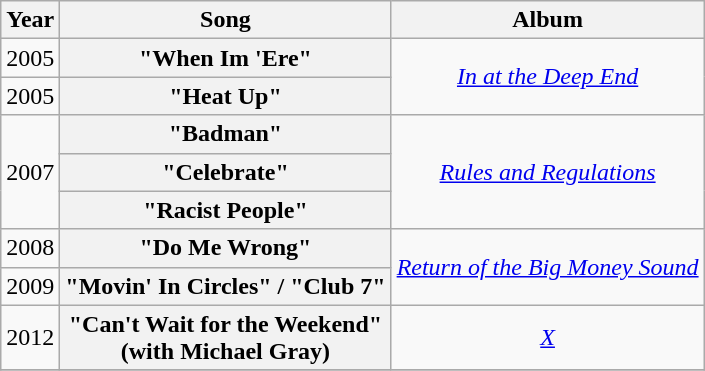<table class="wikitable plainrowheaders" style="text-align:center;">
<tr>
<th scope="col">Year</th>
<th scope="col">Song</th>
<th scope="col">Album</th>
</tr>
<tr>
<td>2005</td>
<th scope="row">"When Im 'Ere"</th>
<td rowspan="2"><em><a href='#'>In at the Deep End</a></em></td>
</tr>
<tr>
<td>2005</td>
<th scope="row">"Heat Up"</th>
</tr>
<tr>
<td rowspan="3">2007</td>
<th scope="row">"Badman"</th>
<td rowspan="3" align="center"><em><a href='#'>Rules and Regulations</a></em></td>
</tr>
<tr>
<th scope="row">"Celebrate"</th>
</tr>
<tr>
<th scope="row">"Racist People"</th>
</tr>
<tr>
<td>2008</td>
<th scope="row">"Do Me Wrong"</th>
<td rowspan="2"><em><a href='#'>Return of the Big Money Sound</a></em></td>
</tr>
<tr>
<td>2009</td>
<th scope="row">"Movin' In Circles" / "Club 7"</th>
</tr>
<tr>
<td>2012</td>
<th scope="row">"Can't Wait for the Weekend"<br><span>(with Michael Gray)</span></th>
<td><em><a href='#'>X</a></em></td>
</tr>
<tr>
</tr>
</table>
